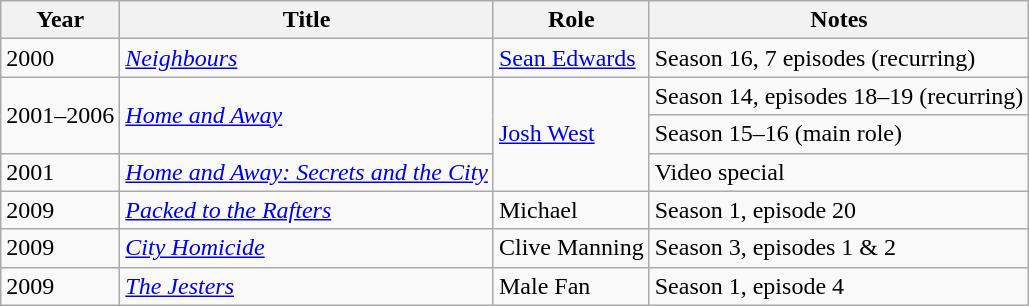<table class="wikitable">
<tr>
<th>Year</th>
<th>Title</th>
<th>Role</th>
<th>Notes</th>
</tr>
<tr>
<td>2000</td>
<td><em><a href='#'>Neighbours</a></em></td>
<td><a href='#'>Sean Edwards</a></td>
<td>Season 16, 7 episodes (recurring)</td>
</tr>
<tr>
<td rowspan="2">2001–2006</td>
<td rowspan="2"><em><a href='#'>Home and Away</a></em></td>
<td rowspan="3"><a href='#'>Josh West</a></td>
<td>Season 14, episodes 18–19 (recurring)</td>
</tr>
<tr>
<td>Season 15–16 (main role)</td>
</tr>
<tr>
<td>2001</td>
<td><em><a href='#'>Home and Away: Secrets and the City</a></em></td>
<td>Video special</td>
</tr>
<tr>
<td>2009</td>
<td><em><a href='#'>Packed to the Rafters</a></em></td>
<td>Michael</td>
<td>Season 1, episode 20</td>
</tr>
<tr>
<td>2009</td>
<td><em><a href='#'>City Homicide</a></em></td>
<td>Clive Manning</td>
<td>Season 3, episodes 1 & 2</td>
</tr>
<tr>
<td>2009</td>
<td><em><a href='#'>The Jesters</a></em></td>
<td>Male Fan</td>
<td>Season 1, episode 4</td>
</tr>
</table>
